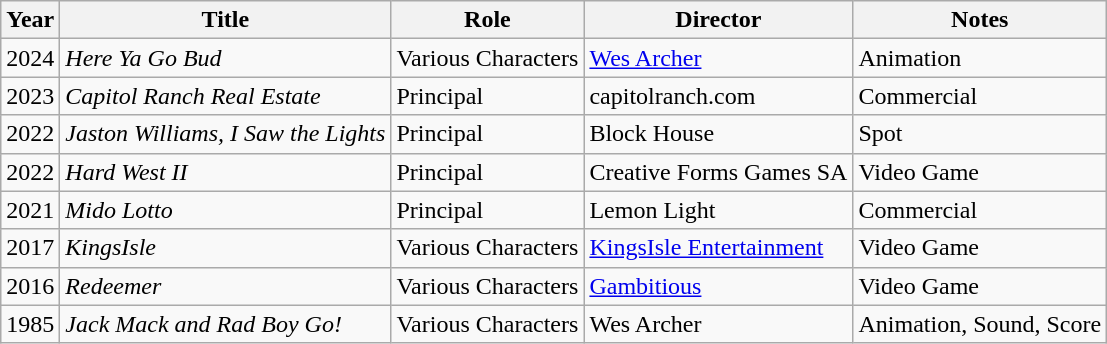<table class="wikitable">
<tr>
<th>Year</th>
<th>Title</th>
<th>Role</th>
<th>Director</th>
<th>Notes</th>
</tr>
<tr>
<td>2024</td>
<td><em>Here Ya Go Bud</em></td>
<td>Various Characters</td>
<td><a href='#'>Wes Archer</a></td>
<td>Animation</td>
</tr>
<tr>
<td>2023</td>
<td><em>Capitol Ranch Real Estate</em></td>
<td>Principal</td>
<td>capitolranch.com</td>
<td>Commercial</td>
</tr>
<tr>
<td>2022</td>
<td><em>Jaston Williams, I Saw the Lights</em></td>
<td>Principal</td>
<td>Block House</td>
<td>Spot</td>
</tr>
<tr>
<td>2022</td>
<td><em>Hard West II</em></td>
<td>Principal</td>
<td>Creative Forms Games SA</td>
<td>Video Game</td>
</tr>
<tr>
<td>2021</td>
<td><em>Mido Lotto</em></td>
<td>Principal</td>
<td>Lemon Light</td>
<td>Commercial</td>
</tr>
<tr>
<td>2017</td>
<td><em>KingsIsle</em></td>
<td>Various Characters</td>
<td><a href='#'>KingsIsle Entertainment</a></td>
<td>Video Game</td>
</tr>
<tr>
<td>2016</td>
<td><em>Redeemer</em></td>
<td>Various Characters</td>
<td><a href='#'>Gambitious</a></td>
<td>Video Game</td>
</tr>
<tr>
<td>1985</td>
<td><em>Jack Mack and Rad Boy Go!</em></td>
<td>Various Characters</td>
<td>Wes Archer</td>
<td>Animation, Sound, Score</td>
</tr>
</table>
